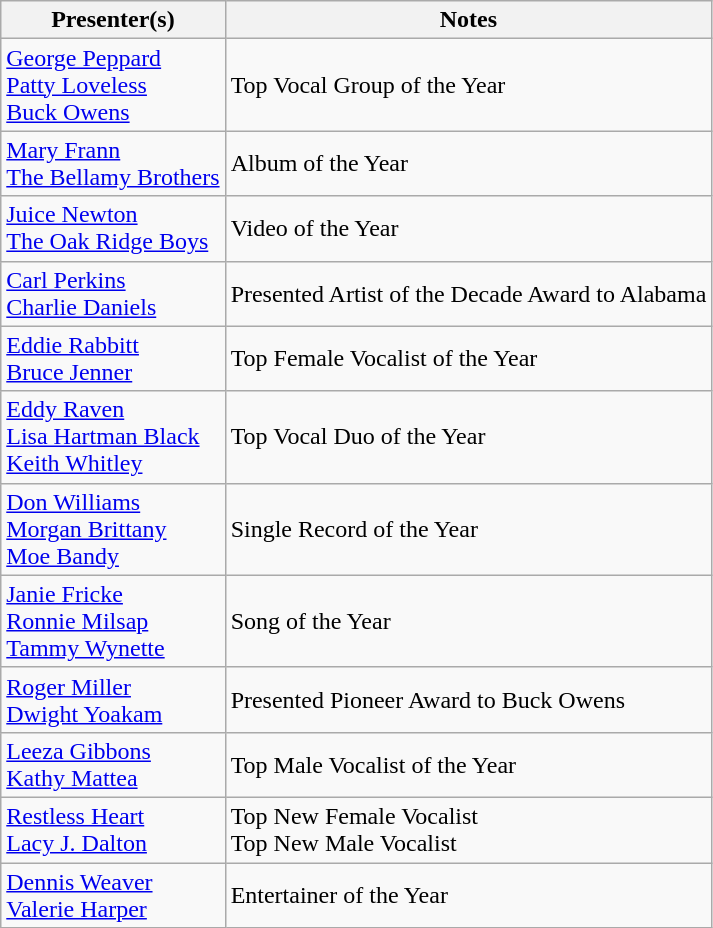<table class="wikitable">
<tr>
<th>Presenter(s)</th>
<th>Notes</th>
</tr>
<tr>
<td><a href='#'>George Peppard</a><br><a href='#'>Patty Loveless</a><br><a href='#'>Buck Owens</a></td>
<td>Top Vocal Group of the Year</td>
</tr>
<tr>
<td><a href='#'>Mary Frann</a><br><a href='#'>The Bellamy Brothers</a></td>
<td>Album of the Year</td>
</tr>
<tr>
<td><a href='#'>Juice Newton</a><br><a href='#'>The Oak Ridge Boys</a></td>
<td>Video of the Year</td>
</tr>
<tr>
<td><a href='#'>Carl Perkins</a><br><a href='#'>Charlie Daniels</a></td>
<td>Presented Artist of the Decade Award to Alabama</td>
</tr>
<tr>
<td><a href='#'>Eddie Rabbitt</a><br><a href='#'>Bruce Jenner</a></td>
<td>Top Female Vocalist of the Year</td>
</tr>
<tr>
<td><a href='#'>Eddy Raven</a><br><a href='#'>Lisa Hartman Black</a><br><a href='#'>Keith Whitley</a></td>
<td>Top Vocal Duo of the Year</td>
</tr>
<tr>
<td><a href='#'>Don Williams</a><br><a href='#'>Morgan Brittany</a><br><a href='#'>Moe Bandy</a></td>
<td>Single Record of the Year</td>
</tr>
<tr>
<td><a href='#'>Janie Fricke</a><br><a href='#'>Ronnie Milsap</a><br><a href='#'>Tammy Wynette</a></td>
<td>Song of the Year</td>
</tr>
<tr>
<td><a href='#'>Roger Miller</a><br><a href='#'>Dwight Yoakam</a></td>
<td>Presented Pioneer Award to Buck Owens</td>
</tr>
<tr>
<td><a href='#'>Leeza Gibbons</a><br><a href='#'>Kathy Mattea</a></td>
<td>Top Male Vocalist of the Year</td>
</tr>
<tr>
<td><a href='#'>Restless Heart</a><br><a href='#'>Lacy J. Dalton</a></td>
<td>Top New Female Vocalist<br>Top New Male Vocalist</td>
</tr>
<tr>
<td><a href='#'>Dennis Weaver</a><br><a href='#'>Valerie Harper</a></td>
<td>Entertainer of the Year</td>
</tr>
</table>
